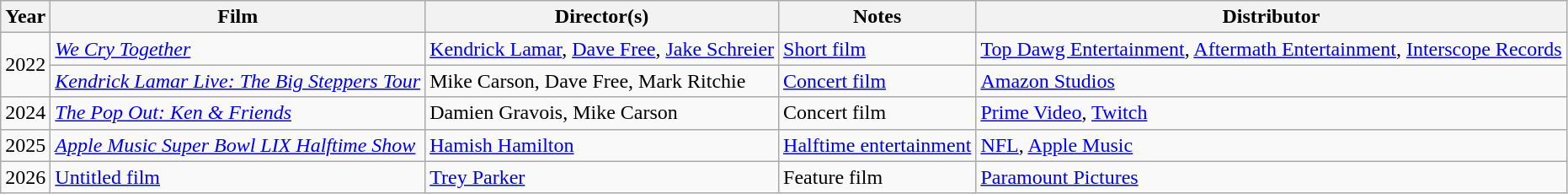<table class="wikitable">
<tr text-align:center;">
<th>Year</th>
<th>Film</th>
<th>Director(s)</th>
<th>Notes</th>
<th>Distributor</th>
</tr>
<tr>
<td rowspan="2">2022</td>
<td><em><a href='#'>We Cry Together</a></em></td>
<td><a href='#'>Kendrick Lamar</a>, <a href='#'>Dave Free</a>, <a href='#'>Jake Schreier</a></td>
<td><a href='#'>Short film</a></td>
<td><a href='#'>Top Dawg Entertainment</a>, <a href='#'>Aftermath Entertainment</a>, <a href='#'>Interscope Records</a></td>
</tr>
<tr>
<td><em><a href='#'>Kendrick Lamar Live: The Big Steppers Tour</a></em></td>
<td>Mike Carson, Dave Free, Mark Ritchie</td>
<td><a href='#'>Concert film</a></td>
<td><a href='#'>Amazon Studios</a></td>
</tr>
<tr>
<td>2024</td>
<td><em><a href='#'>The Pop Out: Ken & Friends</a></em></td>
<td>Damien Gravois, Mike Carson</td>
<td>Concert film</td>
<td><a href='#'>Prime Video</a>, <a href='#'>Twitch</a></td>
</tr>
<tr>
<td>2025</td>
<td><em><a href='#'>Apple Music Super Bowl LIX Halftime Show</a></em></td>
<td><a href='#'>Hamish Hamilton</a></td>
<td><a href='#'>Halftime entertainment</a></td>
<td><a href='#'>NFL</a>, <a href='#'>Apple Music</a></td>
</tr>
<tr>
<td>2026</td>
<td><a href='#'>Untitled film</a></td>
<td><a href='#'>Trey Parker</a></td>
<td>Feature film</td>
<td><a href='#'>Paramount Pictures</a></td>
</tr>
</table>
